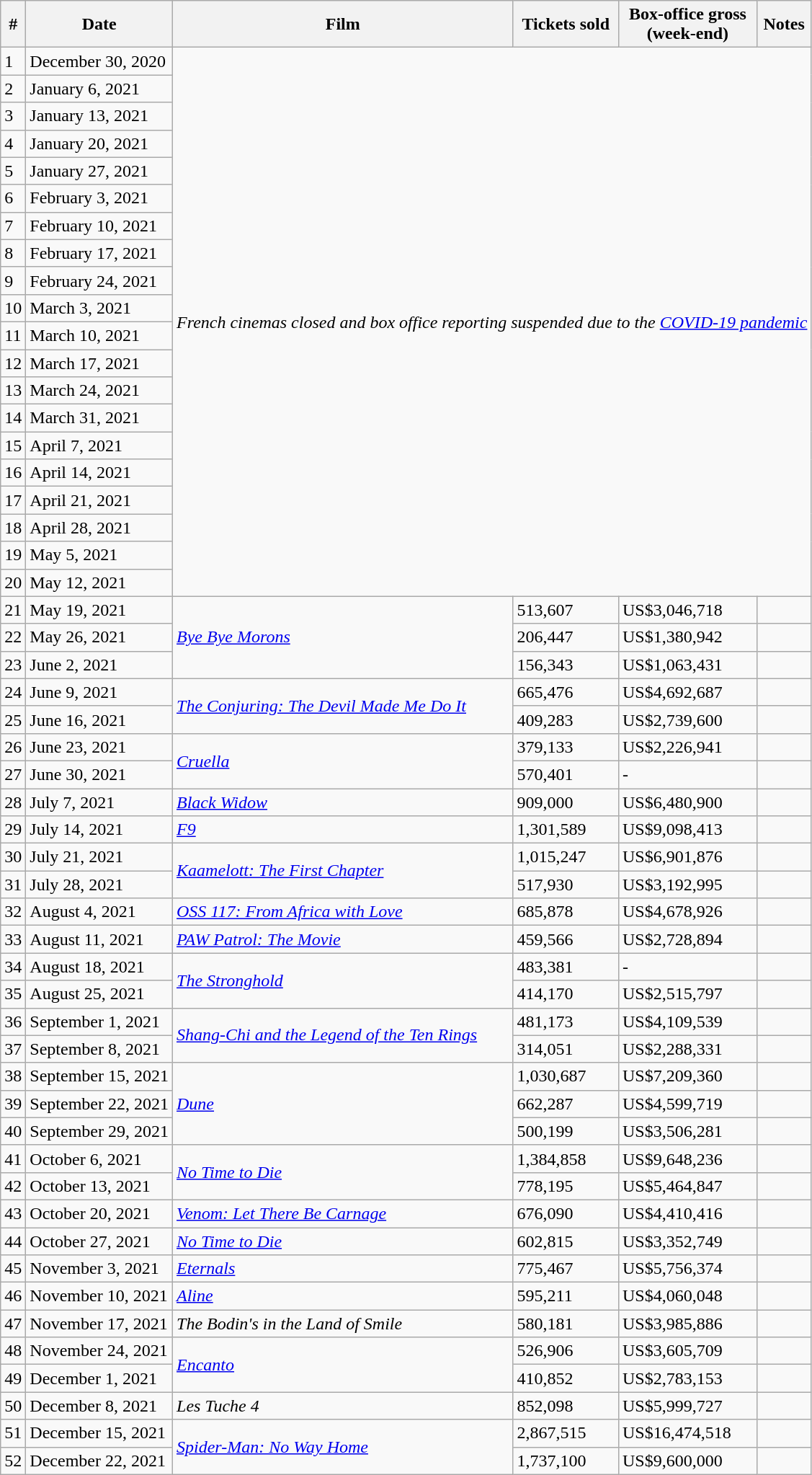<table class="wikitable sortable">
<tr>
<th>#</th>
<th>Date</th>
<th>Film</th>
<th>Tickets sold</th>
<th>Box-office gross<br>(week-end)</th>
<th>Notes</th>
</tr>
<tr>
<td>1</td>
<td>December 30, 2020</td>
<td colspan="4" rowspan="20"><em>French cinemas closed and box office reporting suspended due to the <a href='#'>COVID-19 pandemic</a></em></td>
</tr>
<tr>
<td>2</td>
<td>January 6, 2021</td>
</tr>
<tr>
<td>3</td>
<td>January 13, 2021</td>
</tr>
<tr>
<td>4</td>
<td>January 20, 2021</td>
</tr>
<tr>
<td>5</td>
<td>January 27, 2021</td>
</tr>
<tr>
<td>6</td>
<td>February 3, 2021</td>
</tr>
<tr>
<td>7</td>
<td>February 10, 2021</td>
</tr>
<tr>
<td>8</td>
<td>February 17, 2021</td>
</tr>
<tr>
<td>9</td>
<td>February 24, 2021</td>
</tr>
<tr>
<td>10</td>
<td>March 3, 2021</td>
</tr>
<tr>
<td>11</td>
<td>March 10, 2021</td>
</tr>
<tr>
<td>12</td>
<td>March 17, 2021</td>
</tr>
<tr>
<td>13</td>
<td>March 24, 2021</td>
</tr>
<tr>
<td>14</td>
<td>March 31, 2021</td>
</tr>
<tr>
<td>15</td>
<td>April 7, 2021</td>
</tr>
<tr>
<td>16</td>
<td>April 14, 2021</td>
</tr>
<tr>
<td>17</td>
<td>April 21, 2021</td>
</tr>
<tr>
<td>18</td>
<td>April 28, 2021</td>
</tr>
<tr>
<td>19</td>
<td>May 5, 2021</td>
</tr>
<tr>
<td>20</td>
<td>May 12, 2021</td>
</tr>
<tr>
<td>21</td>
<td>May 19, 2021</td>
<td rowspan="3"><em><a href='#'>Bye Bye Morons</a></em></td>
<td>513,607</td>
<td>US$3,046,718</td>
<td></td>
</tr>
<tr>
<td>22</td>
<td>May 26, 2021</td>
<td>206,447</td>
<td>US$1,380,942</td>
<td></td>
</tr>
<tr>
<td>23</td>
<td>June 2, 2021</td>
<td>156,343</td>
<td>US$1,063,431</td>
<td></td>
</tr>
<tr>
<td>24</td>
<td>June 9, 2021</td>
<td rowspan="2"><em><a href='#'>The Conjuring: The Devil Made Me Do It</a></em></td>
<td>665,476</td>
<td>US$4,692,687</td>
<td></td>
</tr>
<tr>
<td>25</td>
<td>June 16, 2021</td>
<td>409,283</td>
<td>US$2,739,600</td>
<td></td>
</tr>
<tr>
<td>26</td>
<td>June 23, 2021</td>
<td rowspan="2"><a href='#'><em>Cruella</em></a></td>
<td>379,133</td>
<td>US$2,226,941</td>
<td></td>
</tr>
<tr>
<td>27</td>
<td>June 30, 2021</td>
<td>570,401</td>
<td>-</td>
<td></td>
</tr>
<tr>
<td>28</td>
<td>July 7, 2021</td>
<td><a href='#'><em>Black Widow</em></a></td>
<td>909,000</td>
<td>US$6,480,900</td>
<td></td>
</tr>
<tr>
<td>29</td>
<td>July 14, 2021</td>
<td><a href='#'><em>F9</em></a></td>
<td>1,301,589</td>
<td>US$9,098,413</td>
<td></td>
</tr>
<tr>
<td>30</td>
<td>July 21, 2021</td>
<td rowspan="2"><em><a href='#'>Kaamelott: The First Chapter</a></em></td>
<td>1,015,247</td>
<td>US$6,901,876</td>
<td></td>
</tr>
<tr>
<td>31</td>
<td>July 28, 2021</td>
<td>517,930</td>
<td>US$3,192,995</td>
<td></td>
</tr>
<tr>
<td>32</td>
<td>August 4, 2021</td>
<td><em><a href='#'>OSS 117: From Africa with Love</a></em></td>
<td>685,878</td>
<td>US$4,678,926</td>
<td></td>
</tr>
<tr>
<td>33</td>
<td>August 11, 2021</td>
<td><em><a href='#'>PAW Patrol: The Movie</a></em></td>
<td>459,566</td>
<td>US$2,728,894</td>
<td></td>
</tr>
<tr>
<td>34</td>
<td>August 18, 2021</td>
<td rowspan="2"><a href='#'><em>The Stronghold</em></a></td>
<td>483,381</td>
<td>-</td>
<td></td>
</tr>
<tr>
<td>35</td>
<td>August 25, 2021</td>
<td>414,170</td>
<td>US$2,515,797</td>
<td></td>
</tr>
<tr>
<td>36</td>
<td>September 1, 2021</td>
<td rowspan="2"><em><a href='#'>Shang-Chi and the Legend of the Ten Rings</a></em></td>
<td>481,173</td>
<td>US$4,109,539</td>
<td></td>
</tr>
<tr>
<td>37</td>
<td>September 8, 2021</td>
<td>314,051</td>
<td>US$2,288,331</td>
<td></td>
</tr>
<tr>
<td>38</td>
<td>September 15, 2021</td>
<td rowspan="3"><a href='#'><em>Dune</em></a></td>
<td>1,030,687</td>
<td>US$7,209,360</td>
<td></td>
</tr>
<tr>
<td>39</td>
<td>September 22, 2021</td>
<td>662,287</td>
<td>US$4,599,719</td>
<td></td>
</tr>
<tr>
<td>40</td>
<td>September 29, 2021</td>
<td>500,199</td>
<td>US$3,506,281</td>
<td></td>
</tr>
<tr>
<td>41</td>
<td>October 6, 2021</td>
<td rowspan="2"><em><a href='#'>No Time to Die</a></em></td>
<td>1,384,858</td>
<td>US$9,648,236</td>
<td></td>
</tr>
<tr>
<td>42</td>
<td>October 13, 2021</td>
<td>778,195</td>
<td>US$5,464,847</td>
<td></td>
</tr>
<tr>
<td>43</td>
<td>October 20, 2021</td>
<td><em><a href='#'>Venom: Let There Be Carnage</a></em></td>
<td>676,090</td>
<td>US$4,410,416</td>
<td></td>
</tr>
<tr>
<td>44</td>
<td>October 27, 2021</td>
<td><em><a href='#'>No Time to Die</a></em></td>
<td>602,815</td>
<td>US$3,352,749</td>
<td></td>
</tr>
<tr>
<td>45</td>
<td>November 3, 2021</td>
<td><a href='#'><em>Eternals</em></a></td>
<td>775,467</td>
<td>US$5,756,374</td>
<td></td>
</tr>
<tr>
<td>46</td>
<td>November 10, 2021</td>
<td><a href='#'><em>Aline</em></a></td>
<td>595,211</td>
<td>US$4,060,048</td>
<td></td>
</tr>
<tr>
<td>47</td>
<td>November 17, 2021</td>
<td><em>The Bodin's in the Land of Smile</em></td>
<td>580,181</td>
<td>US$3,985,886</td>
<td></td>
</tr>
<tr>
<td>48</td>
<td>November 24, 2021</td>
<td rowspan="2"><em><a href='#'>Encanto</a></em></td>
<td>526,906</td>
<td>US$3,605,709</td>
<td></td>
</tr>
<tr>
<td>49</td>
<td>December 1, 2021</td>
<td>410,852</td>
<td>US$2,783,153</td>
<td></td>
</tr>
<tr>
<td>50</td>
<td>December 8, 2021</td>
<td><em>Les Tuche 4</em></td>
<td>852,098</td>
<td>US$5,999,727</td>
<td></td>
</tr>
<tr>
<td>51</td>
<td>December 15, 2021</td>
<td rowspan="2"><em><a href='#'>Spider-Man: No Way Home</a></em></td>
<td>2,867,515</td>
<td>US$16,474,518</td>
<td></td>
</tr>
<tr>
<td>52</td>
<td>December 22, 2021</td>
<td>1,737,100</td>
<td>US$9,600,000</td>
<td></td>
</tr>
</table>
